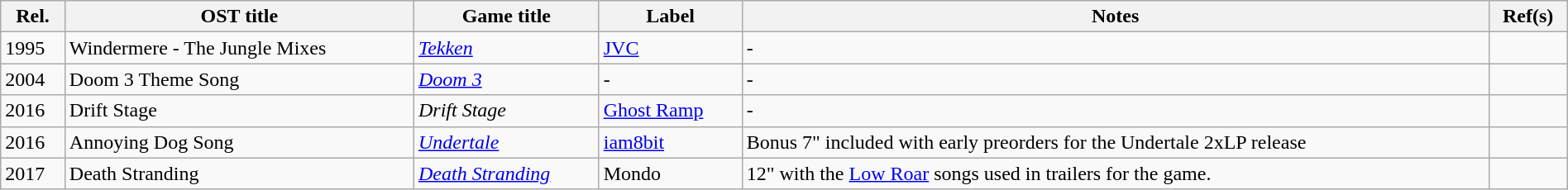<table class="wikitable" width="100%">
<tr>
<th>Rel.</th>
<th>OST title</th>
<th>Game title</th>
<th>Label</th>
<th>Notes</th>
<th>Ref(s)</th>
</tr>
<tr>
<td>1995</td>
<td>Windermere - The Jungle Mixes</td>
<td><a href='#'><em>Tekken</em></a></td>
<td><a href='#'>JVC</a></td>
<td>-</td>
<td></td>
</tr>
<tr>
<td>2004</td>
<td>Doom 3 Theme Song</td>
<td><em><a href='#'>Doom 3</a></em></td>
<td>-</td>
<td>-</td>
<td></td>
</tr>
<tr>
<td>2016</td>
<td>Drift Stage</td>
<td><em>Drift Stage</em></td>
<td><a href='#'>Ghost Ramp</a></td>
<td>-</td>
<td></td>
</tr>
<tr>
<td>2016</td>
<td>Annoying Dog Song</td>
<td><em><a href='#'>Undertale</a></em></td>
<td><a href='#'>iam8bit</a></td>
<td>Bonus 7" included with early preorders for the Undertale 2xLP release</td>
<td></td>
</tr>
<tr>
<td>2017</td>
<td>Death Stranding</td>
<td><em><a href='#'>Death Stranding</a></em></td>
<td>Mondo</td>
<td>12" with the <a href='#'>Low Roar</a> songs used in trailers for the game.</td>
<td></td>
</tr>
</table>
